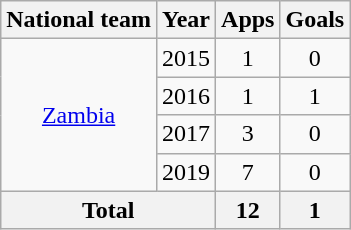<table class="wikitable" style="text-align:center">
<tr>
<th>National team</th>
<th>Year</th>
<th>Apps</th>
<th>Goals</th>
</tr>
<tr>
<td rowspan="4"><a href='#'>Zambia</a></td>
<td>2015</td>
<td>1</td>
<td>0</td>
</tr>
<tr>
<td>2016</td>
<td>1</td>
<td>1</td>
</tr>
<tr>
<td>2017</td>
<td>3</td>
<td>0</td>
</tr>
<tr>
<td>2019</td>
<td>7</td>
<td>0</td>
</tr>
<tr>
<th colspan=2>Total</th>
<th>12</th>
<th>1</th>
</tr>
</table>
